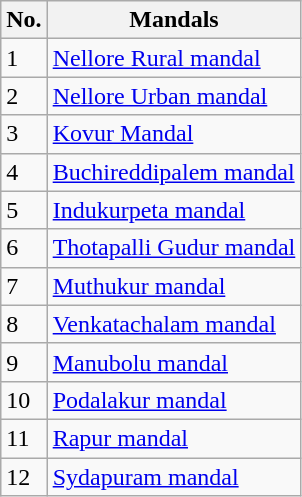<table class="wikitable">
<tr>
<th>No.</th>
<th>Mandals</th>
</tr>
<tr>
<td>1</td>
<td><a href='#'>Nellore Rural mandal</a></td>
</tr>
<tr>
<td>2</td>
<td><a href='#'>Nellore Urban mandal</a></td>
</tr>
<tr>
<td>3</td>
<td><a href='#'>Kovur Mandal</a></td>
</tr>
<tr>
<td>4</td>
<td><a href='#'>Buchireddipalem mandal</a></td>
</tr>
<tr>
<td>5</td>
<td><a href='#'>Indukurpeta mandal</a></td>
</tr>
<tr>
<td>6</td>
<td><a href='#'>Thotapalli Gudur mandal</a></td>
</tr>
<tr>
<td>7</td>
<td><a href='#'>Muthukur mandal</a></td>
</tr>
<tr>
<td>8</td>
<td><a href='#'>Venkatachalam mandal</a></td>
</tr>
<tr>
<td>9</td>
<td><a href='#'>Manubolu mandal</a></td>
</tr>
<tr>
<td>10</td>
<td><a href='#'>Podalakur mandal</a></td>
</tr>
<tr>
<td>11</td>
<td><a href='#'>Rapur mandal</a></td>
</tr>
<tr>
<td>12</td>
<td><a href='#'>Sydapuram mandal</a></td>
</tr>
</table>
